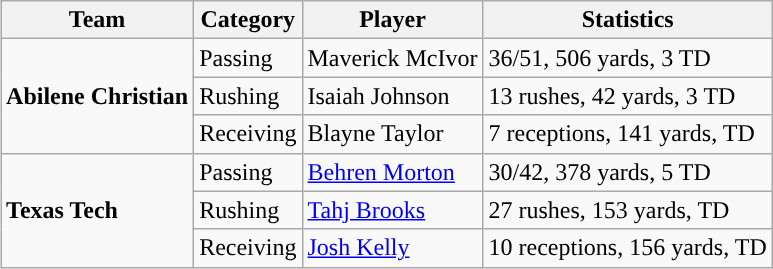<table class="wikitable" style="float: right;">
<tr>
<th>Team</th>
<th>Category</th>
<th>Player</th>
<th>Statistics</th>
</tr>
<tr>
<td rowspan=3><strong>Abilene Christian</strong></td>
<td>Passing</td>
<td>Maverick McIvor</td>
<td>36/51, 506 yards, 3 TD</td>
</tr>
<tr>
<td>Rushing</td>
<td>Isaiah Johnson</td>
<td>13 rushes, 42 yards, 3 TD</td>
</tr>
<tr>
<td>Receiving</td>
<td>Blayne Taylor</td>
<td>7 receptions, 141 yards, TD</td>
</tr>
<tr>
<td rowspan=3><strong>Texas Tech</strong></td>
<td>Passing</td>
<td><a href='#'>Behren Morton</a></td>
<td>30/42, 378 yards, 5 TD</td>
</tr>
<tr>
<td>Rushing</td>
<td><a href='#'>Tahj Brooks</a></td>
<td>27 rushes, 153 yards, TD</td>
</tr>
<tr>
<td>Receiving</td>
<td><a href='#'>Josh Kelly</a></td>
<td>10 receptions, 156 yards, TD</td>
</tr>
</table>
